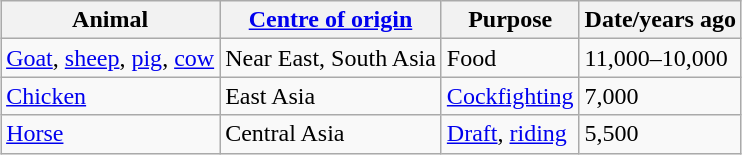<table class="wikitable" style="margin:1em auto;">
<tr>
<th>Animal</th>
<th><a href='#'>Centre of origin</a></th>
<th>Purpose</th>
<th>Date/years ago</th>
</tr>
<tr>
<td><a href='#'>Goat</a>, <a href='#'>sheep</a>, <a href='#'>pig</a>, <a href='#'>cow</a></td>
<td>Near East, South Asia</td>
<td>Food</td>
<td>11,000–10,000</td>
</tr>
<tr>
<td><a href='#'>Chicken</a></td>
<td>East Asia</td>
<td><a href='#'>Cockfighting</a></td>
<td>7,000</td>
</tr>
<tr>
<td><a href='#'>Horse</a></td>
<td>Central Asia</td>
<td><a href='#'>Draft</a>, <a href='#'>riding</a></td>
<td>5,500</td>
</tr>
</table>
